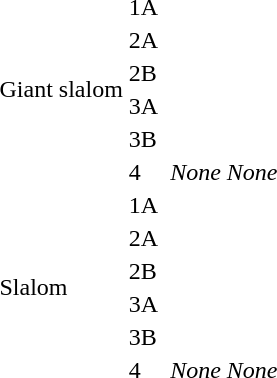<table>
<tr>
<td rowspan="6">Giant slalom</td>
<td>1A<br></td>
<td></td>
<td></td>
<td></td>
</tr>
<tr>
<td>2A<br></td>
<td></td>
<td></td>
<td></td>
</tr>
<tr>
<td>2B<br></td>
<td></td>
<td></td>
<td></td>
</tr>
<tr>
<td>3A<br></td>
<td></td>
<td></td>
<td></td>
</tr>
<tr>
<td>3B<br></td>
<td></td>
<td></td>
<td></td>
</tr>
<tr>
<td>4<br></td>
<td></td>
<td align="center"><em>None</em></td>
<td align="center"><em>None</em></td>
</tr>
<tr>
<td rowspan="6">Slalom</td>
<td>1A<br></td>
<td></td>
<td></td>
<td></td>
</tr>
<tr>
<td>2A<br></td>
<td></td>
<td></td>
<td></td>
</tr>
<tr>
<td>2B<br></td>
<td></td>
<td></td>
<td></td>
</tr>
<tr>
<td>3A<br></td>
<td></td>
<td></td>
<td></td>
</tr>
<tr>
<td>3B<br></td>
<td></td>
<td></td>
<td></td>
</tr>
<tr>
<td>4<br></td>
<td></td>
<td align="center"><em>None</em></td>
<td align="center"><em>None</em></td>
</tr>
</table>
